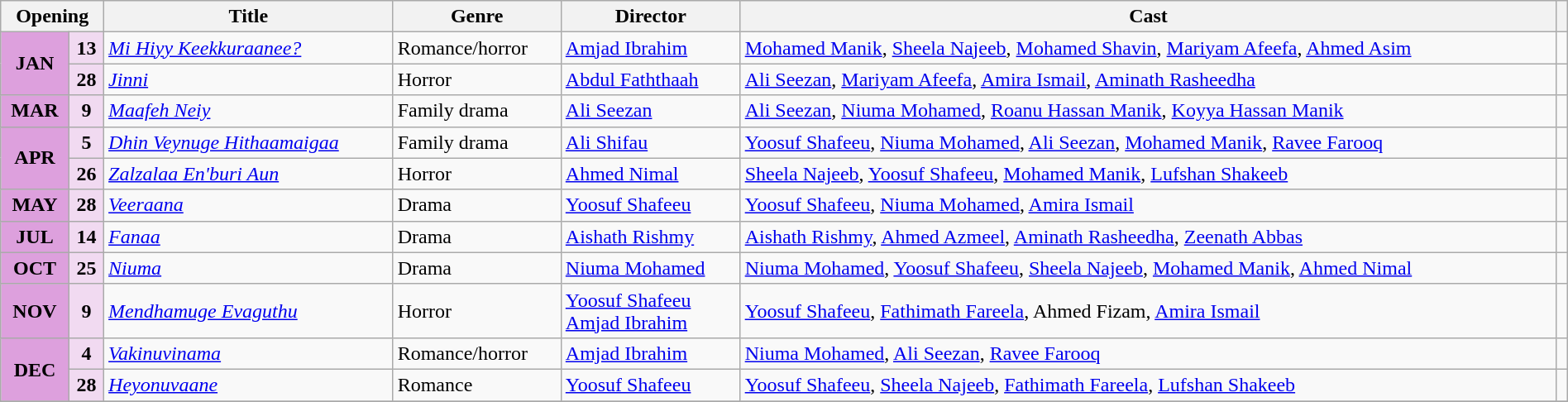<table class="wikitable plainrowheaders" width="100%">
<tr>
<th scope="col" colspan="2">Opening</th>
<th scope="col">Title</th>
<th scope="col">Genre</th>
<th scope="col">Director</th>
<th scope="col">Cast</th>
<th scope="col"></th>
</tr>
<tr>
<td style="text-align:center; background:plum; textcolor:#000;" rowspan="2"><strong>JAN</strong></td>
<td style="text-align:center; background:#f1daf1;"><strong>13</strong></td>
<td><em><a href='#'>Mi Hiyy Keekkuraanee?</a></em></td>
<td>Romance/horror</td>
<td><a href='#'>Amjad Ibrahim</a></td>
<td><a href='#'>Mohamed Manik</a>, <a href='#'>Sheela Najeeb</a>, <a href='#'>Mohamed Shavin</a>, <a href='#'>Mariyam Afeefa</a>, <a href='#'>Ahmed Asim</a></td>
<td></td>
</tr>
<tr>
<td style="text-align:center; background:#f1daf1;"><strong>28</strong></td>
<td><em><a href='#'>Jinni</a></em></td>
<td>Horror</td>
<td><a href='#'>Abdul Faththaah</a></td>
<td><a href='#'>Ali Seezan</a>, <a href='#'>Mariyam Afeefa</a>, <a href='#'>Amira Ismail</a>, <a href='#'>Aminath Rasheedha</a></td>
<td style="text-align:center;"></td>
</tr>
<tr>
<td style="text-align:center; background:plum; textcolor:#000;"><strong>MAR</strong></td>
<td style="text-align:center; background:#f1daf1;"><strong>9</strong></td>
<td><em><a href='#'>Maafeh Neiy</a></em></td>
<td>Family drama</td>
<td><a href='#'>Ali Seezan</a></td>
<td><a href='#'>Ali Seezan</a>, <a href='#'>Niuma Mohamed</a>, <a href='#'>Roanu Hassan Manik</a>, <a href='#'>Koyya Hassan Manik</a></td>
<td style="text-align:center;"></td>
</tr>
<tr>
<td style="text-align:center; background:plum; textcolor:#000;" rowspan="2"><strong>APR</strong></td>
<td style="text-align:center; background:#f1daf1;"><strong>5</strong></td>
<td><em><a href='#'>Dhin Veynuge Hithaamaigaa</a></em></td>
<td>Family drama</td>
<td><a href='#'>Ali Shifau</a></td>
<td><a href='#'>Yoosuf Shafeeu</a>, <a href='#'>Niuma Mohamed</a>, <a href='#'>Ali Seezan</a>, <a href='#'>Mohamed Manik</a>, <a href='#'>Ravee Farooq</a></td>
<td style="text-align:center;"></td>
</tr>
<tr>
<td style="text-align:center; background:#f1daf1;"><strong>26</strong></td>
<td><em><a href='#'>Zalzalaa En'buri Aun</a></em></td>
<td>Horror</td>
<td><a href='#'>Ahmed Nimal</a></td>
<td><a href='#'>Sheela Najeeb</a>, <a href='#'>Yoosuf Shafeeu</a>, <a href='#'>Mohamed Manik</a>, <a href='#'>Lufshan Shakeeb</a></td>
<td style="text-align:center;"></td>
</tr>
<tr>
<td style="text-align:center; background:plum; textcolor:#000;"><strong>MAY</strong></td>
<td style="text-align:center; background:#f1daf1;"><strong>28</strong></td>
<td><em><a href='#'>Veeraana</a></em></td>
<td>Drama</td>
<td><a href='#'>Yoosuf Shafeeu</a></td>
<td><a href='#'>Yoosuf Shafeeu</a>, <a href='#'>Niuma Mohamed</a>, <a href='#'>Amira Ismail</a></td>
<td style="text-align:center;"></td>
</tr>
<tr>
<td style="text-align:center; background:plum; textcolor:#000;"><strong>JUL</strong></td>
<td style="text-align:center; background:#f1daf1;"><strong>14</strong></td>
<td><em><a href='#'>Fanaa</a></em></td>
<td>Drama</td>
<td><a href='#'>Aishath Rishmy</a></td>
<td><a href='#'>Aishath Rishmy</a>, <a href='#'>Ahmed Azmeel</a>, <a href='#'>Aminath Rasheedha</a>, <a href='#'>Zeenath Abbas</a></td>
<td style="text-align:center;"></td>
</tr>
<tr>
<td style="text-align:center; background:plum; textcolor:#000;"><strong>OCT</strong></td>
<td style="text-align:center; background:#f1daf1;"><strong>25</strong></td>
<td><em><a href='#'>Niuma</a></em></td>
<td>Drama</td>
<td><a href='#'>Niuma Mohamed</a></td>
<td><a href='#'>Niuma Mohamed</a>, <a href='#'>Yoosuf Shafeeu</a>, <a href='#'>Sheela Najeeb</a>, <a href='#'>Mohamed Manik</a>, <a href='#'>Ahmed Nimal</a></td>
<td style="text-align:center;"></td>
</tr>
<tr>
<td style="text-align:center; background:plum; textcolor:#000;"><strong>NOV</strong></td>
<td style="text-align:center; background:#f1daf1;"><strong>9</strong></td>
<td><em><a href='#'>Mendhamuge Evaguthu</a></em></td>
<td>Horror</td>
<td><a href='#'>Yoosuf Shafeeu</a><br><a href='#'>Amjad Ibrahim</a></td>
<td><a href='#'>Yoosuf Shafeeu</a>, <a href='#'>Fathimath Fareela</a>, Ahmed Fizam, <a href='#'>Amira Ismail</a></td>
<td style="text-align:center;"></td>
</tr>
<tr>
<td style="text-align:center; background:plum; textcolor:#000;" rowspan="2"><strong>DEC</strong></td>
<td style="text-align:center; background:#f1daf1;"><strong>4</strong></td>
<td><em><a href='#'>Vakinuvinama</a></em></td>
<td>Romance/horror</td>
<td><a href='#'>Amjad Ibrahim</a></td>
<td><a href='#'>Niuma Mohamed</a>, <a href='#'>Ali Seezan</a>, <a href='#'>Ravee Farooq</a></td>
<td style="text-align:center;"></td>
</tr>
<tr>
<td style="text-align:center; background:#f1daf1;"><strong>28</strong></td>
<td><em><a href='#'>Heyonuvaane</a></em></td>
<td>Romance</td>
<td><a href='#'>Yoosuf Shafeeu</a></td>
<td><a href='#'>Yoosuf Shafeeu</a>, <a href='#'>Sheela Najeeb</a>, <a href='#'>Fathimath Fareela</a>, <a href='#'>Lufshan Shakeeb</a></td>
<td style="text-align:center;"></td>
</tr>
<tr>
</tr>
</table>
